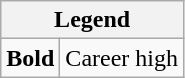<table class="wikitable">
<tr>
<th colspan="2">Legend</th>
</tr>
<tr>
<td><strong>Bold</strong></td>
<td>Career high</td>
</tr>
</table>
